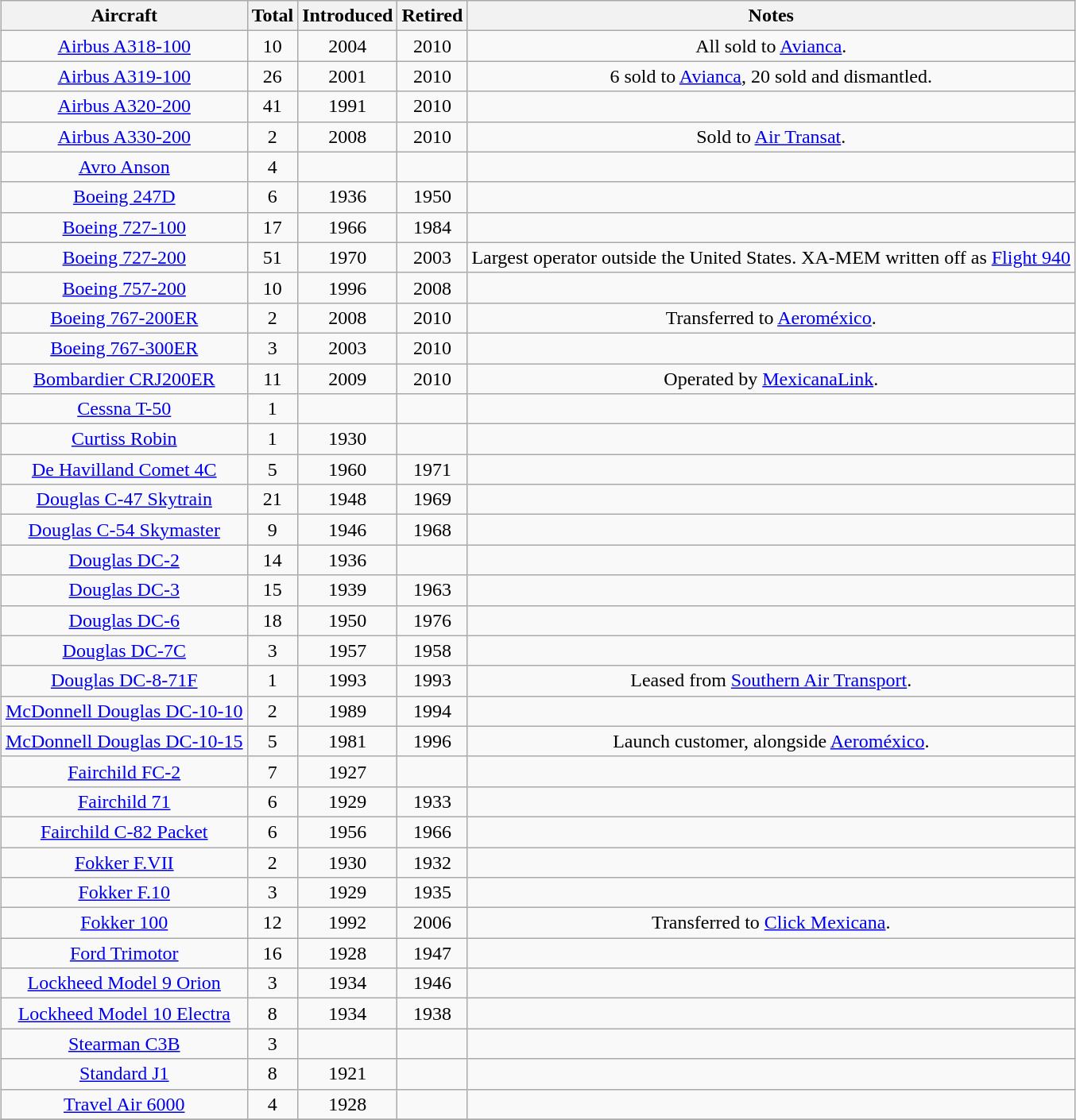<table class="wikitable" style="margin:0.5em auto; text-align:center">
<tr>
<th>Aircraft</th>
<th>Total</th>
<th>Introduced</th>
<th>Retired</th>
<th>Notes</th>
</tr>
<tr>
<td><a href='#'>Airbus A318-100</a></td>
<td>10</td>
<td>2004</td>
<td>2010</td>
<td>All sold to <a href='#'>Avianca</a>.</td>
</tr>
<tr>
<td><a href='#'>Airbus A319-100</a></td>
<td>26</td>
<td>2001</td>
<td>2010</td>
<td>6 sold to <a href='#'>Avianca</a>, 20 sold and dismantled.</td>
</tr>
<tr>
<td><a href='#'>Airbus A320-200</a></td>
<td>41</td>
<td>1991</td>
<td>2010</td>
<td></td>
</tr>
<tr>
<td><a href='#'>Airbus A330-200</a></td>
<td>2</td>
<td>2008</td>
<td>2010</td>
<td>Sold to <a href='#'>Air Transat</a>.</td>
</tr>
<tr>
<td><a href='#'>Avro Anson</a></td>
<td>4</td>
<td></td>
<td></td>
<td></td>
</tr>
<tr>
<td><a href='#'>Boeing 247D</a></td>
<td>6</td>
<td>1936</td>
<td>1950</td>
<td></td>
</tr>
<tr>
<td><a href='#'>Boeing 727-100</a></td>
<td>17</td>
<td>1966</td>
<td>1984</td>
<td></td>
</tr>
<tr>
<td><a href='#'>Boeing 727-200</a></td>
<td>51</td>
<td>1970</td>
<td>2003</td>
<td>Largest operator outside the United States. XA-MEM written off as <a href='#'>Flight 940</a></td>
</tr>
<tr>
<td><a href='#'>Boeing 757-200</a></td>
<td>10</td>
<td>1996</td>
<td>2008</td>
<td></td>
</tr>
<tr>
<td><a href='#'>Boeing 767-200ER</a></td>
<td>2</td>
<td>2008</td>
<td>2010</td>
<td>Transferred to <a href='#'>Aeroméxico</a>.</td>
</tr>
<tr>
<td><a href='#'>Boeing 767-300ER</a></td>
<td>3</td>
<td>2003</td>
<td>2010</td>
<td></td>
</tr>
<tr>
<td><a href='#'>Bombardier CRJ200ER</a></td>
<td>11</td>
<td>2009</td>
<td>2010</td>
<td>Operated by <a href='#'>MexicanaLink</a>.</td>
</tr>
<tr>
<td><a href='#'>Cessna T-50</a></td>
<td>1</td>
<td></td>
<td></td>
<td></td>
</tr>
<tr>
<td><a href='#'>Curtiss Robin</a></td>
<td>1</td>
<td>1930</td>
<td></td>
<td></td>
</tr>
<tr>
<td><a href='#'>De Havilland Comet 4C</a></td>
<td>5</td>
<td>1960</td>
<td>1971</td>
<td></td>
</tr>
<tr>
<td><a href='#'>Douglas C-47 Skytrain</a></td>
<td>21</td>
<td>1948</td>
<td>1969</td>
<td></td>
</tr>
<tr>
<td><a href='#'>Douglas C-54 Skymaster</a></td>
<td>9</td>
<td>1946</td>
<td>1968</td>
<td></td>
</tr>
<tr>
<td><a href='#'>Douglas DC-2</a></td>
<td>14</td>
<td>1936</td>
<td></td>
<td></td>
</tr>
<tr>
<td><a href='#'>Douglas DC-3</a></td>
<td>15</td>
<td>1939</td>
<td>1963</td>
<td></td>
</tr>
<tr>
<td><a href='#'>Douglas DC-6</a></td>
<td>18</td>
<td>1950</td>
<td>1976</td>
<td></td>
</tr>
<tr>
<td><a href='#'>Douglas DC-7C</a></td>
<td>3</td>
<td>1957</td>
<td>1958</td>
<td></td>
</tr>
<tr>
<td><a href='#'>Douglas DC-8-71F</a></td>
<td>1</td>
<td>1993</td>
<td>1993</td>
<td>Leased from <a href='#'>Southern Air Transport</a>.</td>
</tr>
<tr>
<td><a href='#'>McDonnell Douglas DC-10-10</a></td>
<td>2</td>
<td>1989</td>
<td>1994</td>
<td></td>
</tr>
<tr>
<td><a href='#'>McDonnell Douglas DC-10-15</a></td>
<td>5</td>
<td>1981</td>
<td>1996</td>
<td>Launch customer, alongside <a href='#'>Aeroméxico</a>.</td>
</tr>
<tr>
<td><a href='#'>Fairchild FC-2</a></td>
<td>7</td>
<td>1927</td>
<td></td>
<td></td>
</tr>
<tr>
<td><a href='#'>Fairchild 71</a></td>
<td>6</td>
<td>1929</td>
<td>1933</td>
<td></td>
</tr>
<tr>
<td><a href='#'>Fairchild C-82 Packet</a></td>
<td>6</td>
<td>1956</td>
<td>1966</td>
<td></td>
</tr>
<tr>
<td><a href='#'>Fokker F.VII</a></td>
<td>2</td>
<td>1930</td>
<td>1932</td>
<td></td>
</tr>
<tr>
<td><a href='#'>Fokker F.10</a></td>
<td>3</td>
<td>1929</td>
<td>1935</td>
<td></td>
</tr>
<tr>
<td><a href='#'>Fokker 100</a></td>
<td>12</td>
<td>1992</td>
<td>2006</td>
<td>Transferred to <a href='#'>Click Mexicana</a>.</td>
</tr>
<tr>
<td><a href='#'>Ford Trimotor</a></td>
<td>16</td>
<td>1928</td>
<td>1947</td>
<td></td>
</tr>
<tr>
<td><a href='#'>Lockheed Model 9 Orion</a></td>
<td>3</td>
<td>1934</td>
<td>1946</td>
<td></td>
</tr>
<tr>
<td><a href='#'>Lockheed Model 10 Electra</a></td>
<td>8</td>
<td>1934</td>
<td>1938</td>
<td></td>
</tr>
<tr>
<td><a href='#'>Stearman C3B</a></td>
<td>3</td>
<td></td>
<td></td>
<td></td>
</tr>
<tr>
<td><a href='#'>Standard J1</a></td>
<td>8</td>
<td>1921</td>
<td></td>
<td></td>
</tr>
<tr>
<td><a href='#'>Travel Air 6000</a></td>
<td>4</td>
<td>1928</td>
<td></td>
<td></td>
</tr>
<tr>
</tr>
</table>
